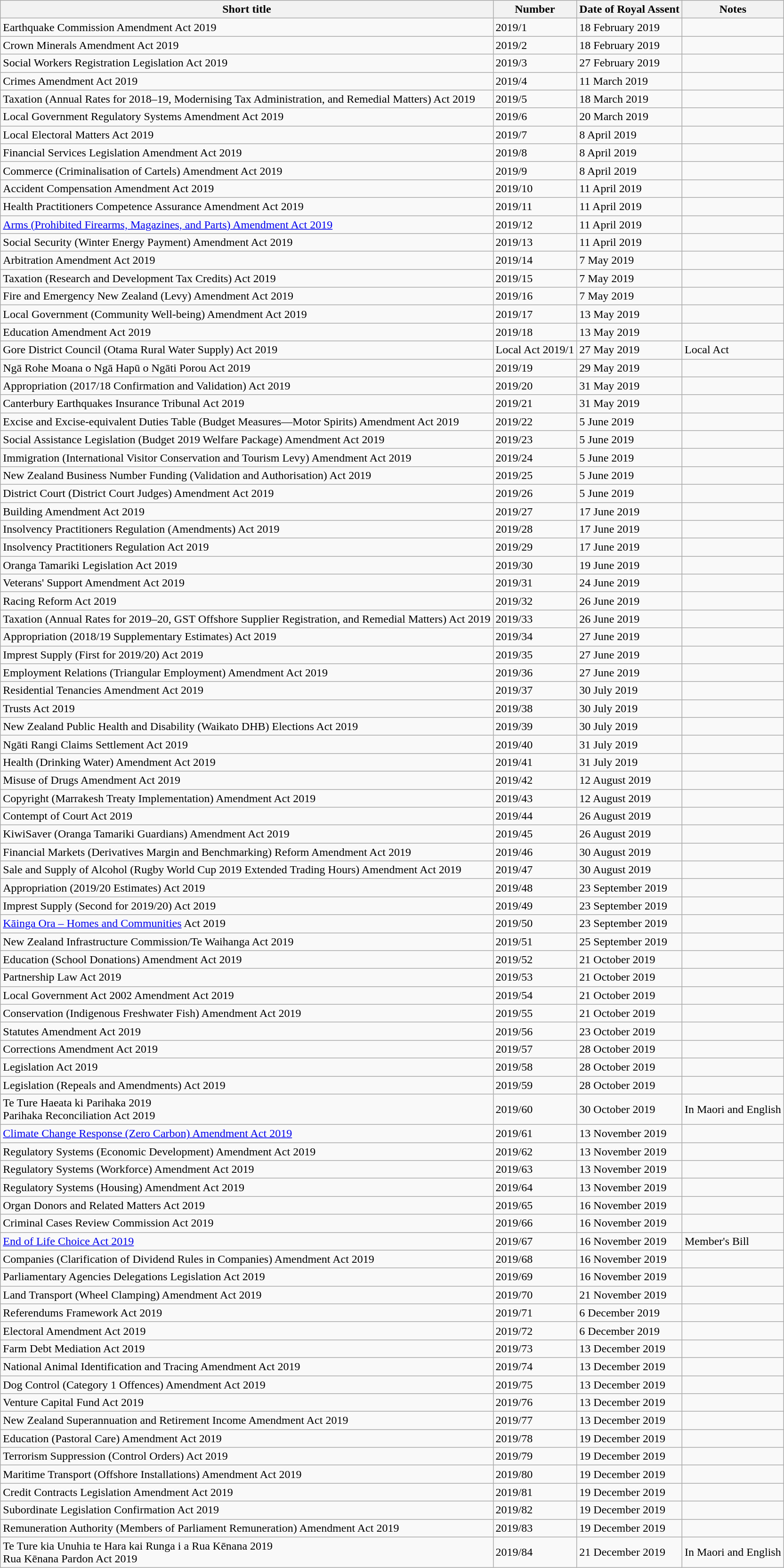<table class="wikitable sortable">
<tr>
<th>Short title</th>
<th>Number</th>
<th>Date of Royal Assent</th>
<th>Notes</th>
</tr>
<tr>
<td>Earthquake Commission Amendment Act 2019</td>
<td>2019/1</td>
<td>18 February 2019</td>
<td></td>
</tr>
<tr>
<td>Crown Minerals Amendment Act 2019</td>
<td>2019/2</td>
<td>18 February 2019</td>
<td></td>
</tr>
<tr>
<td>Social Workers Registration Legislation Act 2019</td>
<td>2019/3</td>
<td>27 February 2019</td>
<td></td>
</tr>
<tr>
<td>Crimes Amendment Act 2019</td>
<td>2019/4</td>
<td>11 March 2019</td>
<td></td>
</tr>
<tr>
<td>Taxation (Annual Rates for 2018–19, Modernising Tax Administration, and Remedial Matters) Act 2019</td>
<td>2019/5</td>
<td>18 March 2019</td>
<td></td>
</tr>
<tr>
<td>Local Government Regulatory Systems Amendment Act 2019</td>
<td>2019/6</td>
<td>20 March 2019</td>
<td></td>
</tr>
<tr>
<td>Local Electoral Matters Act 2019</td>
<td>2019/7</td>
<td>8 April 2019</td>
<td></td>
</tr>
<tr>
<td>Financial Services Legislation Amendment Act 2019</td>
<td>2019/8</td>
<td>8 April 2019</td>
<td></td>
</tr>
<tr>
<td>Commerce (Criminalisation of Cartels) Amendment Act 2019</td>
<td>2019/9</td>
<td>8 April 2019</td>
<td></td>
</tr>
<tr>
<td>Accident Compensation Amendment Act 2019</td>
<td>2019/10</td>
<td>11 April 2019</td>
<td></td>
</tr>
<tr>
<td>Health Practitioners Competence Assurance Amendment Act 2019</td>
<td>2019/11</td>
<td>11 April 2019</td>
<td></td>
</tr>
<tr>
<td><a href='#'>Arms (Prohibited Firearms, Magazines, and Parts) Amendment Act 2019</a></td>
<td>2019/12</td>
<td>11 April 2019</td>
<td></td>
</tr>
<tr>
<td>Social Security (Winter Energy Payment) Amendment Act 2019</td>
<td>2019/13</td>
<td>11 April 2019</td>
<td></td>
</tr>
<tr>
<td>Arbitration Amendment Act 2019</td>
<td>2019/14</td>
<td>7 May 2019</td>
<td></td>
</tr>
<tr>
<td>Taxation (Research and Development Tax Credits) Act 2019</td>
<td>2019/15</td>
<td>7 May 2019</td>
<td></td>
</tr>
<tr>
<td>Fire and Emergency New Zealand (Levy) Amendment Act 2019</td>
<td>2019/16</td>
<td>7 May 2019</td>
<td></td>
</tr>
<tr>
<td>Local Government (Community Well-being) Amendment Act 2019</td>
<td>2019/17</td>
<td>13 May 2019</td>
<td></td>
</tr>
<tr>
<td>Education Amendment Act 2019</td>
<td>2019/18</td>
<td>13 May 2019</td>
<td></td>
</tr>
<tr>
<td>Gore District Council (Otama Rural Water Supply) Act 2019</td>
<td>Local Act 2019/1</td>
<td>27 May 2019</td>
<td>Local Act</td>
</tr>
<tr>
<td>Ngā Rohe Moana o Ngā Hapū o Ngāti Porou Act 2019</td>
<td>2019/19</td>
<td>29 May 2019</td>
<td></td>
</tr>
<tr>
<td>Appropriation (2017/18 Confirmation and Validation) Act 2019</td>
<td>2019/20</td>
<td>31 May 2019</td>
<td></td>
</tr>
<tr>
<td>Canterbury Earthquakes Insurance Tribunal Act 2019</td>
<td>2019/21</td>
<td>31 May 2019</td>
<td></td>
</tr>
<tr>
<td>Excise and Excise-equivalent Duties Table (Budget Measures—Motor Spirits) Amendment Act 2019</td>
<td>2019/22</td>
<td>5 June 2019</td>
<td></td>
</tr>
<tr>
<td>Social Assistance Legislation (Budget 2019 Welfare Package) Amendment Act 2019</td>
<td>2019/23</td>
<td>5 June 2019</td>
<td></td>
</tr>
<tr>
<td>Immigration (International Visitor Conservation and Tourism Levy) Amendment Act 2019</td>
<td>2019/24</td>
<td>5 June 2019</td>
<td></td>
</tr>
<tr>
<td>New Zealand Business Number Funding (Validation and Authorisation) Act 2019</td>
<td>2019/25</td>
<td>5 June 2019</td>
<td></td>
</tr>
<tr>
<td>District Court (District Court Judges) Amendment Act 2019</td>
<td>2019/26</td>
<td>5 June 2019</td>
<td></td>
</tr>
<tr>
<td>Building Amendment Act 2019</td>
<td>2019/27</td>
<td>17 June 2019</td>
<td></td>
</tr>
<tr>
<td>Insolvency Practitioners Regulation (Amendments) Act 2019</td>
<td>2019/28</td>
<td>17 June 2019</td>
<td></td>
</tr>
<tr>
<td>Insolvency Practitioners Regulation Act 2019</td>
<td>2019/29</td>
<td>17 June 2019</td>
<td></td>
</tr>
<tr>
<td>Oranga Tamariki Legislation Act 2019</td>
<td>2019/30</td>
<td>19 June 2019</td>
<td></td>
</tr>
<tr>
<td>Veterans' Support Amendment Act 2019</td>
<td>2019/31</td>
<td>24 June 2019</td>
<td></td>
</tr>
<tr>
<td>Racing Reform Act 2019</td>
<td>2019/32</td>
<td>26 June 2019</td>
<td></td>
</tr>
<tr>
<td>Taxation (Annual Rates for 2019–20, GST Offshore Supplier Registration, and Remedial Matters) Act 2019</td>
<td>2019/33</td>
<td>26 June 2019</td>
<td></td>
</tr>
<tr>
<td>Appropriation (2018/19 Supplementary Estimates) Act 2019</td>
<td>2019/34</td>
<td>27 June 2019</td>
<td></td>
</tr>
<tr>
<td>Imprest Supply (First for 2019/20) Act 2019</td>
<td>2019/35</td>
<td>27 June 2019</td>
<td></td>
</tr>
<tr>
<td>Employment Relations (Triangular Employment) Amendment Act 2019</td>
<td>2019/36</td>
<td>27 June 2019</td>
<td></td>
</tr>
<tr>
<td>Residential Tenancies Amendment Act 2019</td>
<td>2019/37</td>
<td>30 July 2019</td>
<td></td>
</tr>
<tr>
<td>Trusts Act 2019</td>
<td>2019/38</td>
<td>30 July 2019</td>
<td></td>
</tr>
<tr>
<td>New Zealand Public Health and Disability (Waikato DHB) Elections Act 2019</td>
<td>2019/39</td>
<td>30 July 2019</td>
<td></td>
</tr>
<tr>
<td>Ngāti Rangi Claims Settlement Act 2019</td>
<td>2019/40</td>
<td>31 July 2019</td>
<td></td>
</tr>
<tr>
<td>Health (Drinking Water) Amendment Act 2019</td>
<td>2019/41</td>
<td>31 July 2019</td>
<td></td>
</tr>
<tr>
<td>Misuse of Drugs Amendment Act 2019</td>
<td>2019/42</td>
<td>12 August 2019</td>
<td></td>
</tr>
<tr>
<td>Copyright (Marrakesh Treaty Implementation) Amendment Act 2019</td>
<td>2019/43</td>
<td>12 August 2019</td>
<td></td>
</tr>
<tr>
<td>Contempt of Court Act 2019</td>
<td>2019/44</td>
<td>26 August 2019</td>
<td></td>
</tr>
<tr>
<td>KiwiSaver (Oranga Tamariki Guardians) Amendment Act 2019</td>
<td>2019/45</td>
<td>26 August 2019</td>
<td></td>
</tr>
<tr>
<td>Financial Markets (Derivatives Margin and Benchmarking) Reform Amendment Act 2019</td>
<td>2019/46</td>
<td>30 August 2019</td>
<td></td>
</tr>
<tr>
<td>Sale and Supply of Alcohol (Rugby World Cup 2019 Extended Trading Hours) Amendment Act 2019</td>
<td>2019/47</td>
<td>30 August 2019</td>
<td></td>
</tr>
<tr>
<td>Appropriation (2019/20 Estimates) Act 2019</td>
<td>2019/48</td>
<td>23 September 2019</td>
<td></td>
</tr>
<tr>
<td>Imprest Supply (Second for 2019/20) Act 2019</td>
<td>2019/49</td>
<td>23 September 2019</td>
<td></td>
</tr>
<tr>
<td><a href='#'>Kāinga Ora – Homes and Communities</a> Act 2019</td>
<td>2019/50</td>
<td>23 September 2019</td>
<td></td>
</tr>
<tr>
<td>New Zealand Infrastructure Commission/Te Waihanga Act 2019</td>
<td>2019/51</td>
<td>25 September 2019</td>
<td></td>
</tr>
<tr>
<td>Education (School Donations) Amendment Act 2019</td>
<td>2019/52</td>
<td>21 October 2019</td>
<td></td>
</tr>
<tr>
<td>Partnership Law Act 2019</td>
<td>2019/53</td>
<td>21 October 2019</td>
<td></td>
</tr>
<tr>
<td>Local Government Act 2002 Amendment Act 2019</td>
<td>2019/54</td>
<td>21 October 2019</td>
<td></td>
</tr>
<tr>
<td>Conservation (Indigenous Freshwater Fish) Amendment Act 2019</td>
<td>2019/55</td>
<td>21 October 2019</td>
<td></td>
</tr>
<tr>
<td>Statutes Amendment Act 2019</td>
<td>2019/56</td>
<td>23 October 2019</td>
<td></td>
</tr>
<tr>
<td>Corrections Amendment Act 2019</td>
<td>2019/57</td>
<td>28 October 2019</td>
<td></td>
</tr>
<tr>
<td>Legislation Act 2019</td>
<td>2019/58</td>
<td>28 October 2019</td>
<td></td>
</tr>
<tr>
<td>Legislation (Repeals and Amendments) Act 2019</td>
<td>2019/59</td>
<td>28 October 2019</td>
<td></td>
</tr>
<tr>
<td>Te Ture Haeata ki Parihaka 2019<br>Parihaka Reconciliation Act 2019</td>
<td>2019/60</td>
<td>30 October 2019</td>
<td>In Maori and English</td>
</tr>
<tr>
<td><a href='#'>Climate Change Response (Zero Carbon) Amendment Act 2019</a></td>
<td>2019/61</td>
<td>13 November 2019</td>
<td></td>
</tr>
<tr>
<td>Regulatory Systems (Economic Development) Amendment Act 2019</td>
<td>2019/62</td>
<td>13 November 2019</td>
<td></td>
</tr>
<tr>
<td>Regulatory Systems (Workforce) Amendment Act 2019</td>
<td>2019/63</td>
<td>13 November 2019</td>
<td></td>
</tr>
<tr>
<td>Regulatory Systems (Housing) Amendment Act 2019</td>
<td>2019/64</td>
<td>13 November 2019</td>
<td></td>
</tr>
<tr>
<td>Organ Donors and Related Matters Act 2019</td>
<td>2019/65</td>
<td>16 November 2019</td>
<td></td>
</tr>
<tr>
<td>Criminal Cases Review Commission Act 2019</td>
<td>2019/66</td>
<td>16 November 2019</td>
<td></td>
</tr>
<tr>
<td><a href='#'>End of Life Choice Act 2019</a></td>
<td>2019/67</td>
<td>16 November 2019</td>
<td>Member's Bill</td>
</tr>
<tr>
<td>Companies (Clarification of Dividend Rules in Companies) Amendment Act 2019</td>
<td>2019/68</td>
<td>16 November 2019</td>
<td></td>
</tr>
<tr>
<td>Parliamentary Agencies Delegations Legislation Act 2019</td>
<td>2019/69</td>
<td>16 November 2019</td>
<td></td>
</tr>
<tr>
<td>Land Transport (Wheel Clamping) Amendment Act 2019</td>
<td>2019/70</td>
<td>21 November 2019</td>
<td></td>
</tr>
<tr>
<td>Referendums Framework Act 2019</td>
<td>2019/71</td>
<td>6 December 2019</td>
<td></td>
</tr>
<tr>
<td>Electoral Amendment Act 2019</td>
<td>2019/72</td>
<td>6 December 2019</td>
<td></td>
</tr>
<tr>
<td>Farm Debt Mediation Act 2019</td>
<td>2019/73</td>
<td>13 December 2019</td>
<td></td>
</tr>
<tr>
<td>National Animal Identification and Tracing Amendment Act 2019</td>
<td>2019/74</td>
<td>13 December 2019</td>
<td></td>
</tr>
<tr>
<td>Dog Control (Category 1 Offences) Amendment Act 2019</td>
<td>2019/75</td>
<td>13 December 2019</td>
<td></td>
</tr>
<tr>
<td>Venture Capital Fund Act 2019</td>
<td>2019/76</td>
<td>13 December 2019</td>
<td></td>
</tr>
<tr>
<td>New Zealand Superannuation and Retirement Income Amendment Act 2019</td>
<td>2019/77</td>
<td>13 December 2019</td>
<td></td>
</tr>
<tr>
<td>Education (Pastoral Care) Amendment Act 2019</td>
<td>2019/78</td>
<td>19 December 2019</td>
<td></td>
</tr>
<tr>
<td>Terrorism Suppression (Control Orders) Act 2019</td>
<td>2019/79</td>
<td>19 December 2019</td>
<td></td>
</tr>
<tr>
<td>Maritime Transport (Offshore Installations) Amendment Act 2019</td>
<td>2019/80</td>
<td>19 December 2019</td>
<td></td>
</tr>
<tr>
<td>Credit Contracts Legislation Amendment Act 2019</td>
<td>2019/81</td>
<td>19 December 2019</td>
<td></td>
</tr>
<tr>
<td>Subordinate Legislation Confirmation Act 2019</td>
<td>2019/82</td>
<td>19 December 2019</td>
<td></td>
</tr>
<tr>
<td>Remuneration Authority (Members of Parliament Remuneration) Amendment Act 2019</td>
<td>2019/83</td>
<td>19 December 2019</td>
<td></td>
</tr>
<tr>
<td>Te Ture kia Unuhia te Hara kai Runga i a Rua Kēnana 2019<br>Rua Kēnana Pardon Act 2019</td>
<td>2019/84</td>
<td>21 December 2019</td>
<td>In Maori and English</td>
</tr>
</table>
